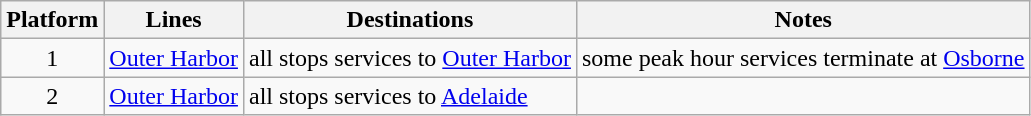<table class="wikitable" style="float: none; margin: 0.5em; ">
<tr>
<th>Platform</th>
<th>Lines</th>
<th>Destinations</th>
<th>Notes</th>
</tr>
<tr>
<td rowspan="1" style="text-align:center;">1</td>
<td style=background:#><a href='#'><span>Outer Harbor</span></a></td>
<td>all stops services to <a href='#'>Outer Harbor</a></td>
<td>some peak hour services terminate at <a href='#'>Osborne</a></td>
</tr>
<tr>
<td rowspan="1" style="text-align:center;">2</td>
<td style=background:#><a href='#'><span>Outer Harbor</span></a></td>
<td>all stops services to <a href='#'>Adelaide</a></td>
<td></td>
</tr>
</table>
